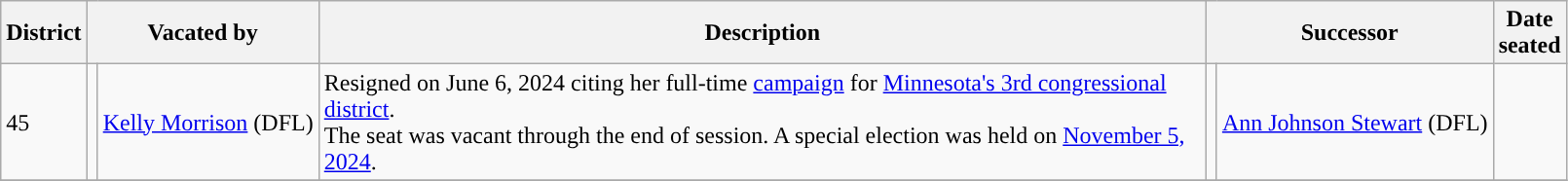<table class="wikitable">
<tr>
<th>District</th>
<th colspan="2">Vacated by</th>
<th style="width:600px">Description</th>
<th colspan="2">Successor</th>
<th>Date <br>seated</th>
</tr>
<tr>
<td>45</td>
<td style="background:"></td>
<td><a href='#'>Kelly Morrison</a> (DFL)</td>
<td>Resigned on June 6, 2024 citing her full-time <a href='#'>campaign</a> for <a href='#'>Minnesota's 3rd congressional district</a>.<br>The seat was vacant through the end of session. A special election was held on <a href='#'>November 5, 2024</a>.</td>
<td style="background:"></td>
<td><a href='#'>Ann Johnson Stewart</a> (DFL)</td>
<td></td>
</tr>
<tr>
</tr>
</table>
